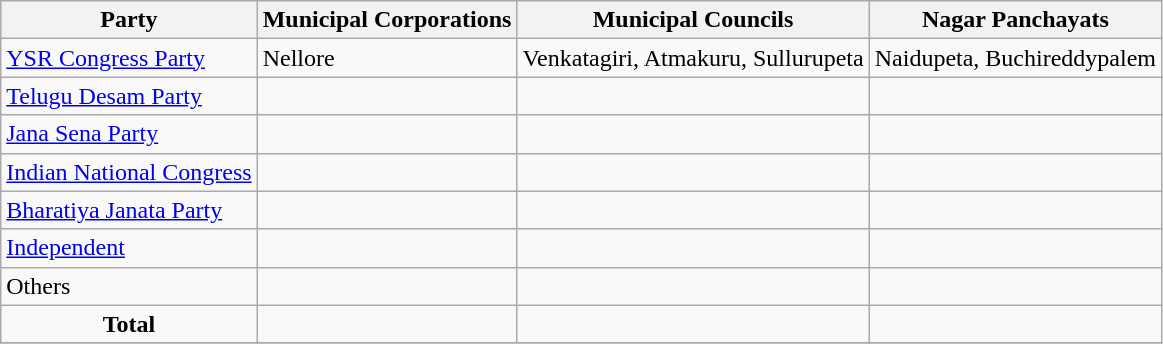<table class="wikitable sortable">
<tr>
<th><strong>Party</strong></th>
<th>Municipal Corporations</th>
<th>Municipal Councils</th>
<th>Nagar Panchayats</th>
</tr>
<tr>
<td><a href='#'>YSR Congress Party</a></td>
<td>Nellore</td>
<td>Venkatagiri, Atmakuru, Sullurupeta</td>
<td>Naidupeta, Buchireddypalem</td>
</tr>
<tr>
<td><a href='#'>Telugu Desam Party</a></td>
<td></td>
<td></td>
<td></td>
</tr>
<tr>
<td><a href='#'>Jana Sena Party</a></td>
<td></td>
<td></td>
<td></td>
</tr>
<tr>
<td><a href='#'>Indian National Congress</a></td>
<td></td>
<td></td>
<td></td>
</tr>
<tr>
<td><a href='#'>Bharatiya Janata Party</a></td>
<td></td>
<td></td>
<td></td>
</tr>
<tr>
<td><a href='#'>Independent</a></td>
<td></td>
<td></td>
<td></td>
</tr>
<tr>
<td>Others</td>
<td></td>
<td></td>
<td></td>
</tr>
<tr>
<td colspan="1" align="center"><strong>Total</strong></td>
<td></td>
<td></td>
<td></td>
</tr>
<tr>
</tr>
</table>
